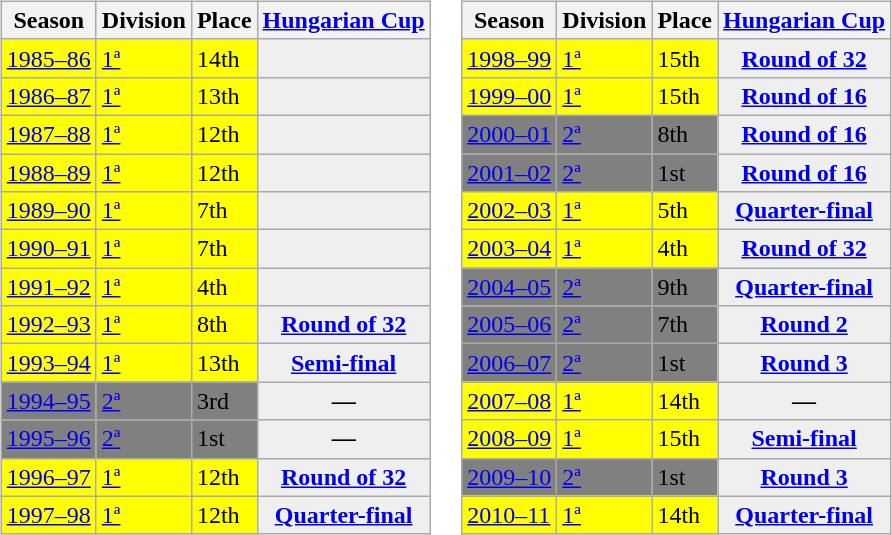<table>
<tr>
<td valign="top" width=49%><br><table class="wikitable">
<tr style="background:#f0f6fa;">
<th><strong>Season</strong></th>
<th><strong>Division</strong></th>
<th><strong>Place</strong></th>
<th><strong><a href='#'>Hungarian Cup</a></strong></th>
</tr>
<tr>
<td style="background:#FFFF00;"><a href='#'>1985–86</a></td>
<td style="background:#FFFF00;"><a href='#'>1ª</a></td>
<td style="background:#FFFF00;">14th</td>
<th style="background:#efefef;"></th>
</tr>
<tr>
<td style="background:#FFFF00;"><a href='#'>1986–87</a></td>
<td style="background:#FFFF00;"><a href='#'>1ª</a></td>
<td style="background:#FFFF00;">13th</td>
<th style="background:#efefef;"></th>
</tr>
<tr>
<td style="background:#FFFF00;"><a href='#'>1987–88</a></td>
<td style="background:#FFFF00;"><a href='#'>1ª</a></td>
<td style="background:#FFFF00;">12th</td>
<th style="background:#efefef;"></th>
</tr>
<tr>
<td style="background:#FFFF00;"><a href='#'>1988–89</a></td>
<td style="background:#FFFF00;"><a href='#'>1ª</a></td>
<td style="background:#FFFF00;">12th</td>
<th style="background:#efefef;"></th>
</tr>
<tr>
<td style="background:#FFFF00;"><a href='#'>1989–90</a></td>
<td style="background:#FFFF00;"><a href='#'>1ª</a></td>
<td style="background:#FFFF00;">7th</td>
<th style="background:#efefef;"></th>
</tr>
<tr>
<td style="background:#FFFF00;"><a href='#'>1990–91</a></td>
<td style="background:#FFFF00;"><a href='#'>1ª</a></td>
<td style="background:#FFFF00;">7th</td>
<th style="background:#efefef;"></th>
</tr>
<tr>
<td style="background:#FFFF00;"><a href='#'>1991–92</a></td>
<td style="background:#FFFF00;"><a href='#'>1ª</a></td>
<td style="background:#FFFF00;">4th</td>
<th style="background:#efefef;"></th>
</tr>
<tr>
<td style="background:#FFFF00;"><a href='#'>1992–93</a></td>
<td style="background:#FFFF00;"><a href='#'>1ª</a></td>
<td style="background:#FFFF00;">8th</td>
<th style="background:#efefef;"><a href='#'>Round of 32</a></th>
</tr>
<tr>
<td style="background:#FFFF00;"><a href='#'>1993–94</a></td>
<td style="background:#FFFF00;"><a href='#'>1ª</a></td>
<td style="background:#FFFF00;">13th</td>
<th style="background:#efefef;"><a href='#'>Semi-final</a></th>
</tr>
<tr>
<td style="background:#808080;"><a href='#'>1994–95</a></td>
<td style="background:#808080;"><a href='#'>2ª</a></td>
<td style="background:#808080;">3rd</td>
<th style="background:#efefef;">—</th>
</tr>
<tr>
<td style="background:#808080;"><a href='#'>1995–96</a></td>
<td style="background:#808080;"><a href='#'>2ª</a></td>
<td style="background:#808080;">1st</td>
<th style="background:#efefef;">—</th>
</tr>
<tr>
<td style="background:#FFFF00;"><a href='#'>1996–97</a></td>
<td style="background:#FFFF00;"><a href='#'>1ª</a></td>
<td style="background:#FFFF00;">12th</td>
<th style="background:#efefef;"><a href='#'>Round of 32</a></th>
</tr>
<tr>
<td style="background:#FFFF00;"><a href='#'>1997–98</a></td>
<td style="background:#FFFF00;"><a href='#'>1ª</a></td>
<td style="background:#FFFF00;">12th</td>
<th style="background:#efefef;"><a href='#'>Quarter-final</a></th>
</tr>
</table>
</td>
<td valign="top" width=51%><br><table class="wikitable">
<tr style="background:#f0f6fa;">
<th><strong>Season</strong></th>
<th><strong>Division</strong></th>
<th><strong>Place</strong></th>
<th><strong><a href='#'>Hungarian Cup</a></strong></th>
</tr>
<tr>
<td style="background:#FFFF00;"><a href='#'>1998–99</a></td>
<td style="background:#FFFF00;"><a href='#'>1ª</a></td>
<td style="background:#FFFF00;">15th</td>
<th style="background:#efefef;"><a href='#'>Round of 32</a></th>
</tr>
<tr>
<td style="background:#FFFF00;"><a href='#'>1999–00</a></td>
<td style="background:#FFFF00;"><a href='#'>1ª</a></td>
<td style="background:#FFFF00;">15th</td>
<th style="background:#efefef;"><a href='#'>Round of 16</a></th>
</tr>
<tr>
<td style="background:#808080;"><a href='#'>2000–01</a></td>
<td style="background:#808080;"><a href='#'>2ª</a></td>
<td style="background:#808080;">8th</td>
<th style="background:#efefef;"><a href='#'>Round of 16</a></th>
</tr>
<tr>
<td style="background:#808080;"><a href='#'>2001–02</a></td>
<td style="background:#808080;"><a href='#'>2ª</a></td>
<td style="background:#808080;">1st</td>
<th style="background:#efefef;"><a href='#'>Round of 16</a></th>
</tr>
<tr>
<td style="background:#FFFF00;"><a href='#'>2002–03</a></td>
<td style="background:#FFFF00;"><a href='#'>1ª</a></td>
<td style="background:#FFFF00;">5th</td>
<th style="background:#efefef;"><a href='#'>Quarter-final</a></th>
</tr>
<tr>
<td style="background:#FFFF00;"><a href='#'>2003–04</a></td>
<td style="background:#FFFF00;"><a href='#'>1ª</a></td>
<td style="background:#FFFF00;">4th</td>
<th style="background:#efefef;"><a href='#'>Round of 32</a></th>
</tr>
<tr>
<td style="background:#808080;"><a href='#'>2004–05</a></td>
<td style="background:#808080;"><a href='#'>2ª</a></td>
<td style="background:#808080;">9th</td>
<th style="background:#efefef;"><a href='#'>Quarter-final</a></th>
</tr>
<tr>
<td style="background:#808080;"><a href='#'>2005–06</a></td>
<td style="background:#808080;"><a href='#'>2ª</a></td>
<td style="background:#808080;">7th</td>
<th style="background:#efefef;"><a href='#'>Round 2</a></th>
</tr>
<tr>
<td style="background:#808080;"><a href='#'>2006–07</a></td>
<td style="background:#808080;"><a href='#'>2ª</a></td>
<td style="background:#808080;">1st</td>
<th style="background:#efefef;"><a href='#'>Round 3</a></th>
</tr>
<tr>
<td style="background:#FFFF00;"><a href='#'>2007–08</a></td>
<td style="background:#FFFF00;"><a href='#'>1ª</a></td>
<td style="background:#FFFF00;">14th</td>
<th style="background:#efefef;">—</th>
</tr>
<tr>
<td style="background:#FFFF00;"><a href='#'>2008–09</a></td>
<td style="background:#FFFF00;"><a href='#'>1ª</a></td>
<td style="background:#FFFF00;">15th</td>
<th style="background:#efefef;"><a href='#'>Semi-final</a></th>
</tr>
<tr>
<td style="background:#808080;"><a href='#'>2009–10</a></td>
<td style="background:#808080;"><a href='#'>2ª</a></td>
<td style="background:#808080;">1st</td>
<th style="background:#efefef;"><a href='#'>Round 3</a></th>
</tr>
<tr>
<td style="background:#FFFF00;"><a href='#'>2010–11</a></td>
<td style="background:#FFFF00;"><a href='#'>1ª</a></td>
<td style="background:#FFFF00;">14th</td>
<th style="background:#efefef;"><a href='#'>Quarter-final</a></th>
</tr>
</table>
</td>
</tr>
</table>
